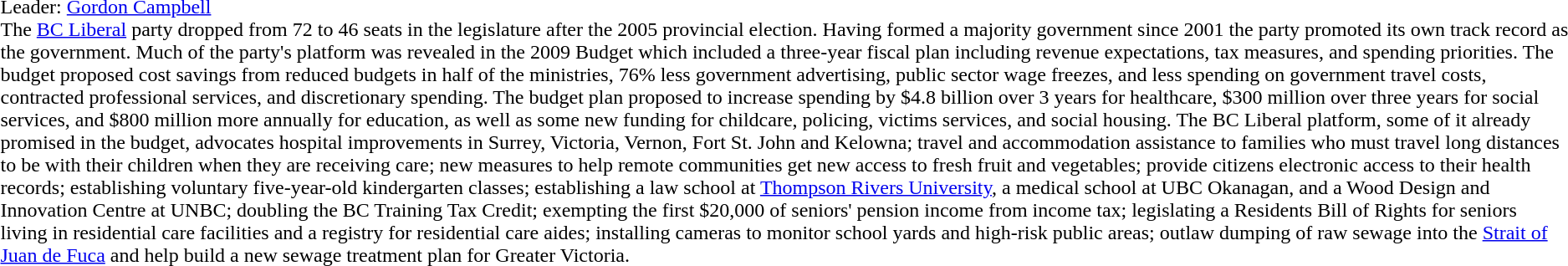<table>
<tr>
<td> </td>
<td><br>Leader: <a href='#'>Gordon Campbell</a><br>The <a href='#'>BC Liberal</a> party dropped from 72 to 46 seats in the legislature after the 2005 provincial election. Having formed a majority government since 2001 the party promoted its own track record as the government. Much of the party's platform was revealed in the 2009 Budget which included a three-year fiscal plan including revenue expectations, tax measures, and spending priorities. The budget proposed cost savings from reduced budgets in half of the ministries, 76% less government advertising, public sector wage freezes, and less spending on government travel costs, contracted professional services, and discretionary spending. The budget plan proposed to increase spending by $4.8 billion over 3 years for healthcare, $300 million over three years for social services, and $800 million more annually for education, as well as some new funding for childcare, policing, victims services, and social housing. The BC Liberal platform, some of it already promised in the budget, advocates hospital improvements in Surrey, Victoria, Vernon, Fort St. John and Kelowna; travel and accommodation assistance to families who must travel long distances to be with their children when they are receiving care; new measures to help remote communities get new access to fresh fruit and vegetables; provide citizens electronic access to their health records; establishing voluntary five-year-old kindergarten classes; establishing a law school at <a href='#'>Thompson Rivers University</a>, a medical school at UBC Okanagan, and a Wood Design and Innovation Centre at UNBC; doubling the BC Training Tax Credit; exempting the first $20,000 of seniors' pension income from income tax; legislating a Residents Bill of Rights for seniors living in residential care facilities and a registry for residential care aides; installing cameras to monitor school yards and high-risk public areas; outlaw dumping of raw sewage into the <a href='#'>Strait of Juan de Fuca</a> and help build a new sewage treatment plan for Greater Victoria.</td>
</tr>
</table>
